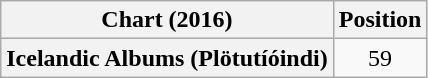<table class="wikitable plainrowheaders" style="text-align:center">
<tr>
<th scope="col">Chart (2016)</th>
<th scope="col">Position</th>
</tr>
<tr>
<th scope="row">Icelandic Albums (Plötutíóindi)</th>
<td>59</td>
</tr>
</table>
